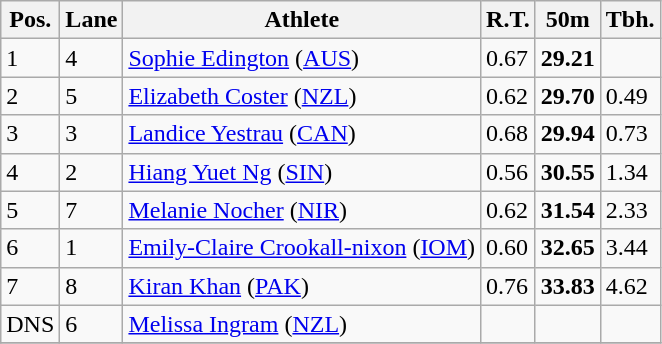<table class="wikitable">
<tr>
<th>Pos.</th>
<th>Lane</th>
<th>Athlete</th>
<th>R.T.</th>
<th>50m</th>
<th>Tbh.</th>
</tr>
<tr>
<td>1</td>
<td>4</td>
<td> <a href='#'>Sophie Edington</a> (<a href='#'>AUS</a>)</td>
<td>0.67</td>
<td><strong>29.21</strong></td>
<td> </td>
</tr>
<tr>
<td>2</td>
<td>5</td>
<td> <a href='#'>Elizabeth Coster</a> (<a href='#'>NZL</a>)</td>
<td>0.62</td>
<td><strong>29.70</strong></td>
<td>0.49</td>
</tr>
<tr>
<td>3</td>
<td>3</td>
<td> <a href='#'>Landice Yestrau</a> (<a href='#'>CAN</a>)</td>
<td>0.68</td>
<td><strong>29.94</strong></td>
<td>0.73</td>
</tr>
<tr>
<td>4</td>
<td>2</td>
<td> <a href='#'>Hiang Yuet Ng</a> (<a href='#'>SIN</a>)</td>
<td>0.56</td>
<td><strong>30.55</strong></td>
<td>1.34</td>
</tr>
<tr>
<td>5</td>
<td>7</td>
<td> <a href='#'>Melanie Nocher</a> (<a href='#'>NIR</a>)</td>
<td>0.62</td>
<td><strong>31.54</strong></td>
<td>2.33</td>
</tr>
<tr>
<td>6</td>
<td>1</td>
<td> <a href='#'>Emily-Claire Crookall-nixon</a> (<a href='#'>IOM</a>)</td>
<td>0.60</td>
<td><strong>32.65</strong></td>
<td>3.44</td>
</tr>
<tr>
<td>7</td>
<td>8</td>
<td> <a href='#'>Kiran Khan</a> (<a href='#'>PAK</a>)</td>
<td>0.76</td>
<td><strong>33.83</strong></td>
<td>4.62</td>
</tr>
<tr>
<td>DNS</td>
<td>6</td>
<td> <a href='#'>Melissa Ingram</a> (<a href='#'>NZL</a>)</td>
<td> </td>
<td><strong> </strong></td>
<td> </td>
</tr>
<tr>
</tr>
</table>
